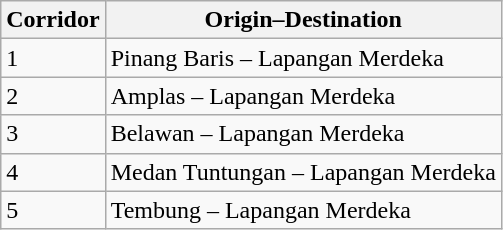<table class="wikitable">
<tr>
<th>Corridor</th>
<th>Origin–Destination</th>
</tr>
<tr>
<td>1</td>
<td>Pinang Baris – Lapangan Merdeka</td>
</tr>
<tr>
<td>2</td>
<td>Amplas – Lapangan Merdeka</td>
</tr>
<tr>
<td>3</td>
<td>Belawan – Lapangan Merdeka</td>
</tr>
<tr>
<td>4</td>
<td>Medan Tuntungan – Lapangan Merdeka</td>
</tr>
<tr>
<td>5</td>
<td>Tembung – Lapangan Merdeka</td>
</tr>
</table>
